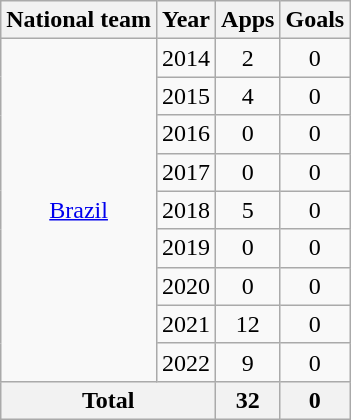<table class=wikitable style=text-align:center>
<tr>
<th>National team</th>
<th>Year</th>
<th>Apps</th>
<th>Goals</th>
</tr>
<tr>
<td rowspan="9"><a href='#'>Brazil</a></td>
<td>2014</td>
<td>2</td>
<td>0</td>
</tr>
<tr>
<td>2015</td>
<td>4</td>
<td>0</td>
</tr>
<tr>
<td>2016</td>
<td>0</td>
<td>0</td>
</tr>
<tr>
<td>2017</td>
<td>0</td>
<td>0</td>
</tr>
<tr>
<td>2018</td>
<td>5</td>
<td>0</td>
</tr>
<tr>
<td>2019</td>
<td>0</td>
<td>0</td>
</tr>
<tr>
<td>2020</td>
<td>0</td>
<td>0</td>
</tr>
<tr>
<td>2021</td>
<td>12</td>
<td>0</td>
</tr>
<tr>
<td>2022</td>
<td>9</td>
<td>0</td>
</tr>
<tr>
<th colspan="2">Total</th>
<th>32</th>
<th>0</th>
</tr>
</table>
